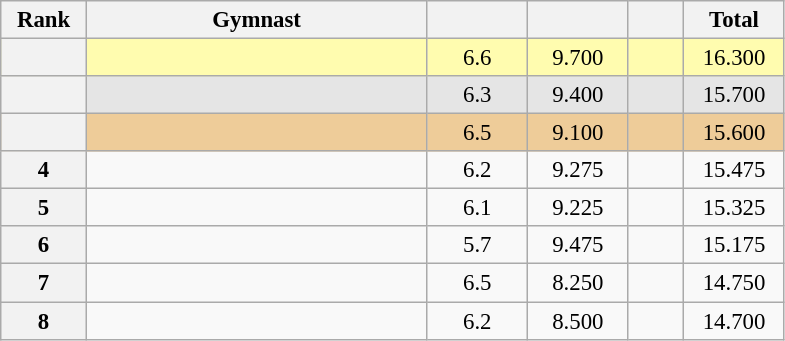<table class="wikitable sortable" style="text-align:center; font-size:95%">
<tr>
<th scope="col" style="width:50px;">Rank</th>
<th scope="col" style="width:220px;">Gymnast</th>
<th scope="col" style="width:60px;"></th>
<th scope="col" style="width:60px;"></th>
<th scope="col" style="width:30px;"></th>
<th scope="col" style="width:60px;">Total</th>
</tr>
<tr style="background:#fffcaf;">
<th scope=row style="text-align:center"></th>
<td style="text-align:left;"></td>
<td>6.6</td>
<td>9.700</td>
<td></td>
<td>16.300</td>
</tr>
<tr style="background:#e5e5e5;">
<th scope=row style="text-align:center"></th>
<td style="text-align:left;"></td>
<td>6.3</td>
<td>9.400</td>
<td></td>
<td>15.700</td>
</tr>
<tr style="background:#ec9;">
<th scope=row style="text-align:center"></th>
<td style="text-align:left;"></td>
<td>6.5</td>
<td>9.100</td>
<td></td>
<td>15.600</td>
</tr>
<tr>
<th scope=row style="text-align:center">4</th>
<td style="text-align:left;"></td>
<td>6.2</td>
<td>9.275</td>
<td></td>
<td>15.475</td>
</tr>
<tr>
<th scope=row style="text-align:center">5</th>
<td style="text-align:left;"></td>
<td>6.1</td>
<td>9.225</td>
<td></td>
<td>15.325</td>
</tr>
<tr>
<th scope=row style="text-align:center">6</th>
<td style="text-align:left;"></td>
<td>5.7</td>
<td>9.475</td>
<td></td>
<td>15.175</td>
</tr>
<tr>
<th scope=row style="text-align:center">7</th>
<td style="text-align:left;"></td>
<td>6.5</td>
<td>8.250</td>
<td></td>
<td>14.750</td>
</tr>
<tr>
<th scope=row style="text-align:center">8</th>
<td style="text-align:left;"></td>
<td>6.2</td>
<td>8.500</td>
<td></td>
<td>14.700</td>
</tr>
</table>
